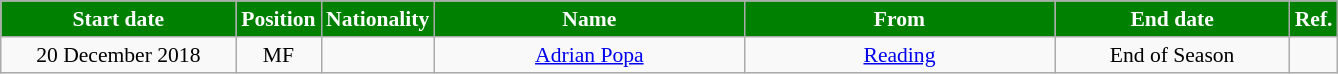<table class="wikitable"  style="text-align:center; font-size:90%; ">
<tr>
<th style="background:green; color:white; width:150px;">Start date</th>
<th style="background:green; color:white; width:50px;">Position</th>
<th style="background:green; color:white; width:50px;">Nationality</th>
<th style="background:green; color:white; width:200px;">Name</th>
<th style="background:green; color:white; width:200px;">From</th>
<th style="background:green; color:white; width:150px;">End date</th>
<th style="background:green; color:white; width:25px;">Ref.</th>
</tr>
<tr>
<td>20 December 2018</td>
<td>MF</td>
<td></td>
<td><a href='#'>Adrian Popa</a></td>
<td><a href='#'>Reading</a></td>
<td>End of Season</td>
<td></td>
</tr>
</table>
